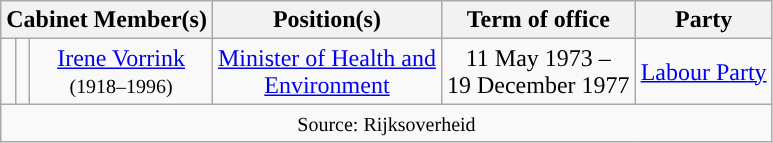<table class="wikitable" style="text-align:center">
<tr>
<th colspan=3>Cabinet Member(s)</th>
<th>Position(s)</th>
<th>Term of office</th>
<th>Party</th>
</tr>
<tr>
<td style="background:"></td>
<td></td>
<td><a href='#'>Irene Vorrink</a> <br> <small>(1918–1996)</small></td>
<td><a href='#'>Minister of Health and <br> Environment</a></td>
<td>11 May 1973 – <br> 19 December 1977</td>
<td><a href='#'>Labour Party</a></td>
</tr>
<tr>
<td colspan=9><small>Source:   Rijksoverheid</small></td>
</tr>
</table>
